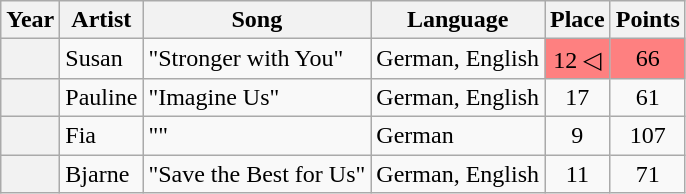<table class="wikitable sortable plainrowheaders">
<tr>
<th scope="col">Year</th>
<th scope="col">Artist</th>
<th scope="col">Song</th>
<th scope="col">Language</th>
<th scope="col" data-sort-type="number">Place</th>
<th scope="col" data-sort-type="number">Points</th>
</tr>
<tr>
<th scope="row" style="text-align:center;"></th>
<td>Susan</td>
<td>"Stronger with You"</td>
<td>German, English</td>
<td style="text-align:center; background-color:#FE8080;">12 ◁</td>
<td style="text-align:center; background-color:#FE8080;">66</td>
</tr>
<tr>
<th scope="row" style="text-align:center;"></th>
<td>Pauline</td>
<td>"Imagine Us"</td>
<td>German, English</td>
<td style="text-align:center;">17</td>
<td style="text-align:center;">61</td>
</tr>
<tr>
<th scope="row" style="text-align:center;"></th>
<td>Fia</td>
<td>""</td>
<td>German</td>
<td style="text-align:center;">9</td>
<td style="text-align:center;">107</td>
</tr>
<tr>
<th scope="row" style="text-align:center;"></th>
<td>Bjarne</td>
<td>"Save the Best for Us"</td>
<td>German, English</td>
<td style="text-align:center;">11</td>
<td style="text-align:center;">71</td>
</tr>
</table>
